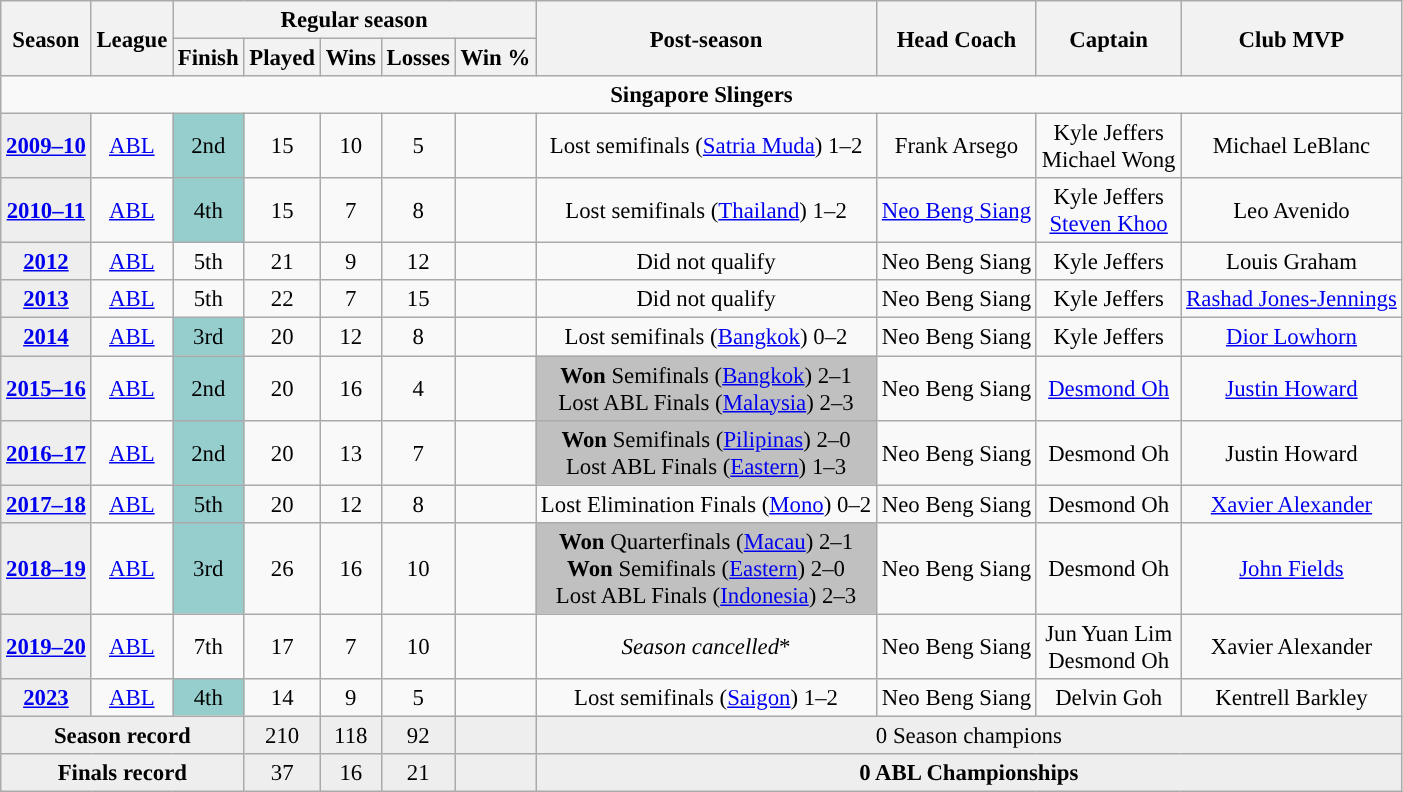<table class="wikitable" style="font-size:95%; text-align:center">
<tr>
<th rowspan=2>Season</th>
<th rowspan=2>League</th>
<th colspan=5>Regular season</th>
<th rowspan=2>Post-season</th>
<th rowspan=2>Head Coach</th>
<th rowspan=2>Captain</th>
<th rowspan=2>Club MVP</th>
</tr>
<tr>
<th>Finish</th>
<th>Played</th>
<th>Wins</th>
<th>Losses</th>
<th>Win %</th>
</tr>
<tr>
<td colspan="11" align="center"><strong>Singapore Slingers</strong></td>
</tr>
<tr>
<th style="background:#eee;"><a href='#'>2009–10</a></th>
<td style="text-align:center;"><a href='#'>ABL</a></td>
<td style="text-align:center;background-color:#96CDCD;">2nd</td>
<td style="text-align:center;">15</td>
<td style="text-align:center;">10</td>
<td style="text-align:center;">5</td>
<td style="text-align:center;"></td>
<td style="text-align:center;">Lost semifinals (<a href='#'>Satria Muda</a>) 1–2</td>
<td style="text-align:center;">Frank Arsego</td>
<td style="text-align:center;">Kyle Jeffers<br>Michael Wong</td>
<td style="text-align:center;">Michael LeBlanc</td>
</tr>
<tr>
<th style="background:#eee;"><a href='#'>2010–11</a></th>
<td style="text-align:center;"><a href='#'>ABL</a></td>
<td style="text-align:center;background-color:#96CDCD;">4th</td>
<td style="text-align:center;">15</td>
<td style="text-align:center;">7</td>
<td style="text-align:center;">8</td>
<td style="text-align:center;"></td>
<td style="text-align:center;">Lost semifinals (<a href='#'>Thailand</a>) 1–2</td>
<td style="text-align:center;"><a href='#'>Neo Beng Siang</a></td>
<td style="text-align:center;">Kyle Jeffers<br><a href='#'>Steven Khoo</a></td>
<td style="text-align:center;">Leo Avenido</td>
</tr>
<tr>
<th style="background:#eee;"><a href='#'>2012</a></th>
<td style="text-align:center;"><a href='#'>ABL</a></td>
<td style="text-align:center;">5th</td>
<td style="text-align:center;">21</td>
<td style="text-align:center;">9</td>
<td style="text-align:center;">12</td>
<td style="text-align:center;"></td>
<td style="text-align:center;">Did not qualify</td>
<td style="text-align:center;">Neo Beng Siang</td>
<td style="text-align:center;">Kyle Jeffers</td>
<td style="text-align:center;">Louis Graham</td>
</tr>
<tr>
<th style="background:#eee;"><a href='#'>2013</a></th>
<td style="text-align:center;"><a href='#'>ABL</a></td>
<td style="text-align:center;">5th</td>
<td style="text-align:center;">22</td>
<td style="text-align:center;">7</td>
<td style="text-align:center;">15</td>
<td style="text-align:center;"></td>
<td style="text-align:center;">Did not qualify</td>
<td style="text-align:center;">Neo Beng Siang</td>
<td style="text-align:center;">Kyle Jeffers</td>
<td style="text-align:center;"><a href='#'>Rashad Jones-Jennings</a></td>
</tr>
<tr>
<th style="background:#eee;"><a href='#'>2014</a></th>
<td style="text-align:center;"><a href='#'>ABL</a></td>
<td style="text-align:center;background-color:#96CDCD;">3rd</td>
<td style="text-align:center;">20</td>
<td style="text-align:center;">12</td>
<td style="text-align:center;">8</td>
<td style="text-align:center;"></td>
<td style="text-align:center;">Lost semifinals (<a href='#'>Bangkok</a>) 0–2</td>
<td style="text-align:center;">Neo Beng Siang</td>
<td style="text-align:center;">Kyle Jeffers</td>
<td style="text-align:center;"><a href='#'>Dior Lowhorn</a></td>
</tr>
<tr>
<th style="background:#eee;"><a href='#'>2015–16</a></th>
<td style="text-align:center;"><a href='#'>ABL</a></td>
<td style="text-align:center;background-color:#96CDCD;">2nd</td>
<td style="text-align:center;">20</td>
<td style="text-align:center;">16</td>
<td style="text-align:center;">4</td>
<td style="text-align:center;"></td>
<td style="text-align:center;background-color:silver;"><strong>Won</strong> Semifinals (<a href='#'>Bangkok</a>) 2–1<br>Lost ABL Finals (<a href='#'>Malaysia</a>) 2–3</td>
<td style="text-align:center;">Neo Beng Siang</td>
<td style="text-align:center;"><a href='#'>Desmond Oh</a></td>
<td style="text-align:center;"><a href='#'>Justin Howard</a></td>
</tr>
<tr>
<th style="background:#eee;"><a href='#'>2016–17</a></th>
<td style="text-align:center;"><a href='#'>ABL</a></td>
<td style="text-align:center;background-color:#96CDCD;">2nd</td>
<td style="text-align:center;">20</td>
<td style="text-align:center;">13</td>
<td style="text-align:center;">7</td>
<td style="text-align:center;"></td>
<td style="text-align:center;background-color:silver;"><strong>Won</strong> Semifinals (<a href='#'>Pilipinas</a>) 2–0<br>Lost ABL Finals (<a href='#'>Eastern</a>) 1–3</td>
<td style="text-align:center;">Neo Beng Siang</td>
<td style="text-align:center;">Desmond Oh</td>
<td style="text-align:center;">Justin Howard</td>
</tr>
<tr>
<th style="background:#eee;"><a href='#'>2017–18</a></th>
<td style="text-align:center;"><a href='#'>ABL</a></td>
<td style="text-align:center;background-color:#96CDCD;">5th</td>
<td style="text-align:center;">20</td>
<td style="text-align:center;">12</td>
<td style="text-align:center;">8</td>
<td style="text-align:center;"></td>
<td style="text-align:center;">Lost Elimination Finals (<a href='#'>Mono</a>) 0–2</td>
<td style="text-align:center;">Neo Beng Siang</td>
<td style="text-align:center;">Desmond Oh</td>
<td style="text-align:center;"><a href='#'>Xavier Alexander</a></td>
</tr>
<tr>
<th style="background:#eee;"><a href='#'>2018–19</a></th>
<td style="text-align:center;"><a href='#'>ABL</a></td>
<td style="text-align:center;background-color:#96CDCD;">3rd</td>
<td style="text-align:center;">26</td>
<td style="text-align:center;">16</td>
<td style="text-align:center;">10</td>
<td style="text-align:center;"></td>
<td style="text-align:center;background-color:silver;"><strong>Won</strong> Quarterfinals (<a href='#'>Macau</a>) 2–1<br><strong>Won</strong> Semifinals (<a href='#'>Eastern</a>) 2–0<br>Lost ABL Finals (<a href='#'>Indonesia</a>) 2–3</td>
<td style="text-align:center;">Neo Beng Siang</td>
<td style="text-align:center;">Desmond Oh</td>
<td style="text-align:center;"><a href='#'>John Fields</a></td>
</tr>
<tr>
<th style="background:#eee;"><a href='#'>2019–20</a></th>
<td style="text-align:center;"><a href='#'>ABL</a></td>
<td style="text-align:center;">7th</td>
<td style="text-align:center;">17</td>
<td style="text-align:center;">7</td>
<td style="text-align:center;">10</td>
<td style="text-align:center;"></td>
<td style="text-align:center;"><em>Season cancelled</em>*</td>
<td style="text-align:center;">Neo Beng Siang</td>
<td style="text-align:center;">Jun Yuan Lim<br>Desmond Oh</td>
<td style="text-align:center;">Xavier Alexander</td>
</tr>
<tr>
<th style="background:#eee;"><a href='#'>2023</a></th>
<td style="text-align:center;"><a href='#'>ABL</a></td>
<td style="text-align:center;background-color:#96CDCD;">4th</td>
<td style="text-align:center;">14</td>
<td style="text-align:center;">9</td>
<td style="text-align:center;">5</td>
<td style="text-align:center;"></td>
<td style="text-align:center;">Lost semifinals (<a href='#'>Saigon</a>) 1–2</td>
<td style="text-align:center;">Neo Beng Siang</td>
<td style="text-align:center;">Delvin Goh</td>
<td style="text-align:center;">Kentrell Barkley</td>
</tr>
<tr>
<th colspan=3 style="background:#eee;">Season record</th>
<td style="background:#eee;">210</td>
<td style="background:#eee;">118</td>
<td style="background:#eee;">92</td>
<td style="background:#eee;"></td>
<td colspan="4" style="background:#eee;">0 Season champions</td>
</tr>
<tr>
<th colspan=3 style="background:#eee;">Finals record</th>
<td style="background:#eee;">37</td>
<td style="background:#eee;">16</td>
<td style="background:#eee;">21</td>
<td style="background:#eee;"></td>
<td colspan="4" style="background:#eee;"><strong>0 ABL Championships</strong></td>
</tr>
</table>
